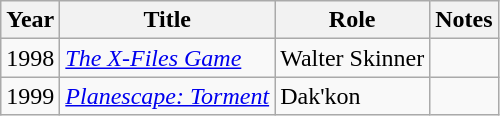<table class = "wikitable">
<tr>
<th>Year</th>
<th>Title</th>
<th>Role</th>
<th>Notes</th>
</tr>
<tr>
<td>1998</td>
<td><em><a href='#'>The X-Files Game</a></em></td>
<td>Walter Skinner</td>
<td></td>
</tr>
<tr>
<td>1999</td>
<td><em><a href='#'>Planescape: Torment</a></em></td>
<td>Dak'kon</td>
<td></td>
</tr>
</table>
